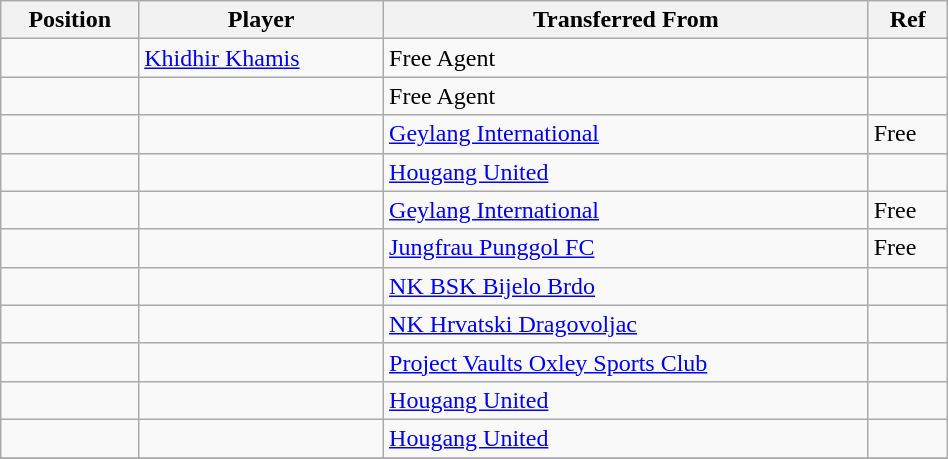<table class="wikitable sortable" style="width:50%; text-align:center; font-size:100%; text-align:left;">
<tr>
<th><strong>Position</strong></th>
<th><strong>Player</strong></th>
<th><strong>Transferred From</strong></th>
<th><strong>Ref</strong></th>
</tr>
<tr>
<td></td>
<td> <a href='#'>Khidhir Khamis</a></td>
<td>Free Agent</td>
<td></td>
</tr>
<tr>
<td></td>
<td></td>
<td>Free Agent</td>
<td></td>
</tr>
<tr>
<td></td>
<td></td>
<td> <a href='#'>Geylang International</a></td>
<td>Free</td>
</tr>
<tr>
<td></td>
<td></td>
<td> <a href='#'>Hougang United</a></td>
<td></td>
</tr>
<tr>
<td></td>
<td></td>
<td> <a href='#'>Geylang International</a></td>
<td>Free </td>
</tr>
<tr>
<td></td>
<td></td>
<td> <a href='#'>Jungfrau Punggol FC</a></td>
<td>Free</td>
</tr>
<tr>
<td></td>
<td></td>
<td> <a href='#'>NK BSK Bijelo Brdo</a></td>
<td></td>
</tr>
<tr>
<td></td>
<td></td>
<td> <a href='#'>NK Hrvatski Dragovoljac</a></td>
<td></td>
</tr>
<tr>
<td></td>
<td></td>
<td> <a href='#'>Project Vaults Oxley Sports Club</a></td>
<td></td>
</tr>
<tr>
<td></td>
<td></td>
<td> <a href='#'>Hougang United</a></td>
<td></td>
</tr>
<tr>
<td></td>
<td></td>
<td> <a href='#'>Hougang United</a></td>
<td></td>
</tr>
<tr>
</tr>
</table>
